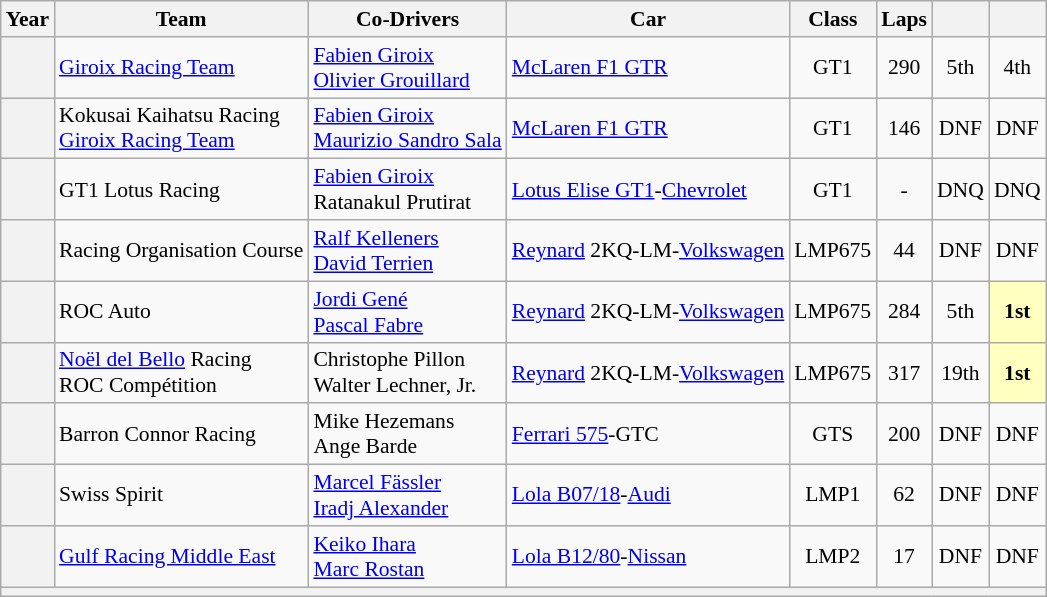<table class="wikitable" style="text-align:center; font-size:90%">
<tr>
<th>Year</th>
<th>Team</th>
<th>Co-Drivers</th>
<th>Car</th>
<th>Class</th>
<th>Laps</th>
<th></th>
<th></th>
</tr>
<tr>
<th></th>
<td align="left" nowrap> <a href='#'>Giroix Racing Team</a></td>
<td align="left" nowrap> <a href='#'>Fabien Giroix</a><br> <a href='#'>Olivier Grouillard</a></td>
<td align="left" nowrap><a href='#'>McLaren F1 GTR</a></td>
<td>GT1</td>
<td>290</td>
<td>5th</td>
<td>4th</td>
</tr>
<tr>
<th></th>
<td align="left" nowrap> Kokusai Kaihatsu Racing<br> <a href='#'>Giroix Racing Team</a></td>
<td align="left" nowrap> <a href='#'>Fabien Giroix</a><br> <a href='#'>Maurizio Sandro Sala</a></td>
<td align="left" nowrap><a href='#'>McLaren F1 GTR</a></td>
<td>GT1</td>
<td>146</td>
<td>DNF</td>
<td>DNF</td>
</tr>
<tr>
<th></th>
<td align="left" nowrap> GT1 Lotus Racing</td>
<td align="left" nowrap> <a href='#'>Fabien Giroix</a><br> Ratanakul Prutirat</td>
<td align="left" nowrap><a href='#'>Lotus Elise GT1</a>-<a href='#'>Chevrolet</a></td>
<td>GT1</td>
<td>-</td>
<td>DNQ</td>
<td>DNQ</td>
</tr>
<tr>
<th></th>
<td align="left" nowrap> Racing Organisation Course</td>
<td align="left" nowrap> <a href='#'>Ralf Kelleners</a><br> <a href='#'>David Terrien</a></td>
<td align="left" nowrap><a href='#'>Reynard</a> 2KQ-LM-<a href='#'>Volkswagen</a></td>
<td>LMP675</td>
<td>44</td>
<td>DNF</td>
<td>DNF</td>
</tr>
<tr>
<th></th>
<td align="left" nowrap> ROC Auto</td>
<td align="left" nowrap> <a href='#'>Jordi Gené</a><br> <a href='#'>Pascal Fabre</a></td>
<td align="left" nowrap><a href='#'>Reynard</a> 2KQ-LM-<a href='#'>Volkswagen</a></td>
<td>LMP675</td>
<td>284</td>
<td>5th</td>
<td style="background:#FFFFBF;"><strong>1st</strong></td>
</tr>
<tr>
<th></th>
<td align="left" nowrap> <a href='#'>Noël del Bello</a> Racing<br> ROC Compétition</td>
<td align="left" nowrap> Christophe Pillon<br> Walter Lechner, Jr.</td>
<td align="left" nowrap><a href='#'>Reynard</a> 2KQ-LM-<a href='#'>Volkswagen</a></td>
<td>LMP675</td>
<td>317</td>
<td>19th</td>
<td style="background:#FFFFBF;"><strong>1st</strong></td>
</tr>
<tr>
<th></th>
<td align="left" nowrap> Barron Connor Racing</td>
<td align="left" nowrap> Mike Hezemans<br> Ange Barde</td>
<td align="left" nowrap><a href='#'>Ferrari 575</a>-GTC</td>
<td>GTS</td>
<td>200</td>
<td>DNF</td>
<td>DNF</td>
</tr>
<tr>
<th></th>
<td align="left" nowrap> Swiss Spirit</td>
<td align="left" nowrap> <a href='#'>Marcel Fässler</a><br> <a href='#'>Iradj Alexander</a></td>
<td align="left" nowrap><a href='#'>Lola B07/18</a>-<a href='#'>Audi</a></td>
<td>LMP1</td>
<td>62</td>
<td>DNF</td>
<td>DNF</td>
</tr>
<tr>
<th></th>
<td align="left" nowrap> <a href='#'>Gulf Racing Middle East</a></td>
<td align="left" nowrap> <a href='#'>Keiko Ihara</a><br> <a href='#'>Marc Rostan</a></td>
<td align="left" nowrap><a href='#'>Lola B12/80</a>-<a href='#'>Nissan</a></td>
<td>LMP2</td>
<td>17</td>
<td>DNF</td>
<td>DNF</td>
</tr>
<tr>
<th colspan="8"></th>
</tr>
</table>
